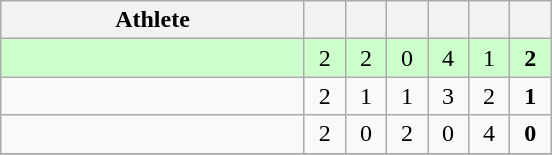<table class=wikitable style="text-align:center">
<tr>
<th width=195>Athlete</th>
<th width=20></th>
<th width=20></th>
<th width=20></th>
<th width=20></th>
<th width=20></th>
<th width=20></th>
</tr>
<tr bgcolor=ccffcc>
<td style="text-align:left"></td>
<td>2</td>
<td>2</td>
<td>0</td>
<td>4</td>
<td>1</td>
<td><strong>2</strong></td>
</tr>
<tr>
<td style="text-align:left"></td>
<td>2</td>
<td>1</td>
<td>1</td>
<td>3</td>
<td>2</td>
<td><strong>1</strong></td>
</tr>
<tr>
<td style="text-align:left"></td>
<td>2</td>
<td>0</td>
<td>2</td>
<td>0</td>
<td>4</td>
<td><strong>0</strong></td>
</tr>
<tr>
</tr>
</table>
